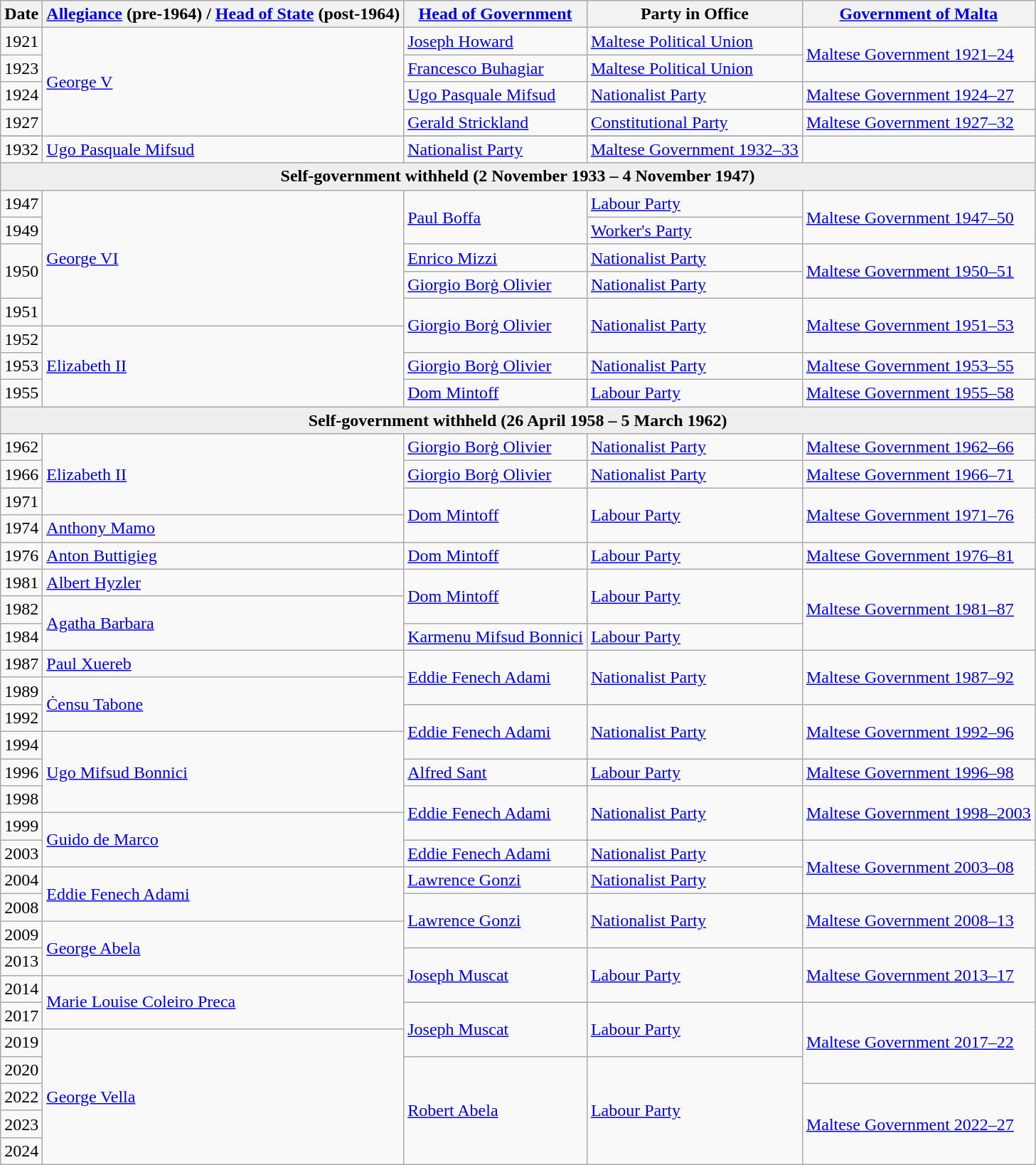<table class="wikitable">
<tr>
<th>Date</th>
<th><a href='#'>Allegiance</a> (pre-1964) / <a href='#'>Head of State</a> (post-1964)</th>
<th><a href='#'>Head of Government</a></th>
<th>Party in Office</th>
<th><a href='#'>Government of Malta</a></th>
</tr>
<tr>
<td>1921</td>
<td rowspan=5><a href='#'>George V</a></td>
<td><a href='#'>Joseph Howard</a></td>
<td><a href='#'>Maltese Political Union</a></td>
<td rowspan=2><a href='#'>Maltese Government 1921–24</a></td>
</tr>
<tr>
<td>1923</td>
<td><a href='#'>Francesco Buhagiar</a></td>
<td><a href='#'>Maltese Political Union</a></td>
</tr>
<tr>
<td>1924</td>
<td><a href='#'>Ugo Pasquale Mifsud</a></td>
<td><a href='#'>Nationalist Party</a></td>
<td><a href='#'>Maltese Government 1924–27</a></td>
</tr>
<tr>
<td>1927</td>
<td><a href='#'>Gerald Strickland</a></td>
<td><a href='#'>Constitutional Party</a></td>
<td><a href='#'>Maltese Government 1927–32</a></td>
</tr>
<tr>
</tr>
<tr>
<td>1932</td>
<td><a href='#'>Ugo Pasquale Mifsud</a></td>
<td><a href='#'>Nationalist Party</a></td>
<td><a href='#'>Maltese Government 1932–33</a></td>
</tr>
<tr>
<td style="background:#eee;" colspan=5 align=center><strong>Self-government withheld (2 November 1933 – 4 November 1947)</strong></td>
</tr>
<tr>
<td>1947</td>
<td rowspan=5><a href='#'>George VI</a></td>
<td rowspan=2><a href='#'>Paul Boffa</a></td>
<td><a href='#'>Labour Party</a></td>
<td rowspan=2><a href='#'>Maltese Government 1947–50</a></td>
</tr>
<tr>
<td>1949</td>
<td><a href='#'>Worker's Party</a></td>
</tr>
<tr>
<td rowspan=2>1950</td>
<td><a href='#'>Enrico Mizzi</a></td>
<td><a href='#'>Nationalist Party</a></td>
<td rowspan=2><a href='#'>Maltese Government 1950–51</a></td>
</tr>
<tr>
<td><a href='#'>Giorgio Borġ Olivier</a></td>
<td><a href='#'>Nationalist Party</a></td>
</tr>
<tr>
<td>1951</td>
<td rowspan=2><a href='#'>Giorgio Borġ Olivier</a></td>
<td rowspan=2><a href='#'>Nationalist Party</a></td>
<td rowspan=2><a href='#'>Maltese Government 1951–53</a></td>
</tr>
<tr>
<td>1952</td>
<td rowspan=3><a href='#'>Elizabeth II</a></td>
</tr>
<tr>
<td>1953</td>
<td><a href='#'>Giorgio Borġ Olivier</a></td>
<td><a href='#'>Nationalist Party</a></td>
<td><a href='#'>Maltese Government 1953–55</a></td>
</tr>
<tr>
<td>1955</td>
<td><a href='#'>Dom Mintoff</a></td>
<td><a href='#'>Labour Party</a></td>
<td><a href='#'>Maltese Government 1955–58</a></td>
</tr>
<tr>
<td style="background:#eee;" colspan=5 align=center><strong>Self-government withheld (26 April 1958 – 5 March 1962)</strong></td>
</tr>
<tr>
<td>1962</td>
<td rowspan=3><a href='#'>Elizabeth II</a></td>
<td><a href='#'>Giorgio Borġ Olivier</a></td>
<td><a href='#'>Nationalist Party</a></td>
<td><a href='#'>Maltese Government 1962–66</a></td>
</tr>
<tr>
<td>1966</td>
<td><a href='#'>Giorgio Borġ Olivier</a></td>
<td><a href='#'>Nationalist Party</a></td>
<td><a href='#'>Maltese Government 1966–71</a></td>
</tr>
<tr>
<td>1971</td>
<td rowspan=2><a href='#'>Dom Mintoff</a></td>
<td rowspan=2><a href='#'>Labour Party</a></td>
<td rowspan=2><a href='#'>Maltese Government 1971–76</a></td>
</tr>
<tr>
<td>1974</td>
<td><a href='#'>Anthony Mamo</a></td>
</tr>
<tr>
<td>1976</td>
<td><a href='#'>Anton Buttigieg</a></td>
<td><a href='#'>Dom Mintoff</a></td>
<td><a href='#'>Labour Party</a></td>
<td><a href='#'>Maltese Government 1976–81</a></td>
</tr>
<tr>
<td>1981</td>
<td><a href='#'>Albert Hyzler</a> </td>
<td rowspan=2><a href='#'>Dom Mintoff</a></td>
<td rowspan=2><a href='#'>Labour Party</a></td>
<td rowspan=3><a href='#'>Maltese Government 1981–87</a></td>
</tr>
<tr>
<td>1982</td>
<td rowspan=2><a href='#'>Agatha Barbara</a></td>
</tr>
<tr>
<td>1984</td>
<td><a href='#'>Karmenu Mifsud Bonnici</a></td>
<td><a href='#'>Labour Party</a></td>
</tr>
<tr>
<td>1987</td>
<td><a href='#'>Paul Xuereb</a> </td>
<td rowspan=2><a href='#'>Eddie Fenech Adami</a></td>
<td rowspan=2><a href='#'>Nationalist Party</a></td>
<td rowspan=2><a href='#'>Maltese Government 1987–92</a></td>
</tr>
<tr>
<td>1989</td>
<td rowspan=2><a href='#'>Ċensu Tabone</a></td>
</tr>
<tr>
<td>1992</td>
<td rowspan=2><a href='#'>Eddie Fenech Adami</a></td>
<td rowspan=2><a href='#'>Nationalist Party</a></td>
<td rowspan=2><a href='#'>Maltese Government 1992–96</a></td>
</tr>
<tr>
<td>1994</td>
<td rowspan=3><a href='#'>Ugo Mifsud Bonnici</a></td>
</tr>
<tr>
<td>1996</td>
<td><a href='#'>Alfred Sant</a></td>
<td><a href='#'>Labour Party</a></td>
<td><a href='#'>Maltese Government 1996–98</a></td>
</tr>
<tr>
<td>1998</td>
<td rowspan=2><a href='#'>Eddie Fenech Adami</a></td>
<td rowspan=2><a href='#'>Nationalist Party</a></td>
<td rowspan=2><a href='#'>Maltese Government 1998–2003</a></td>
</tr>
<tr>
<td>1999</td>
<td rowspan=2><a href='#'>Guido de Marco</a></td>
</tr>
<tr>
<td>2003</td>
<td><a href='#'>Eddie Fenech Adami</a></td>
<td><a href='#'>Nationalist Party</a></td>
<td rowspan=2><a href='#'>Maltese Government 2003–08</a></td>
</tr>
<tr>
<td>2004</td>
<td rowspan=2><a href='#'>Eddie Fenech Adami</a></td>
<td><a href='#'>Lawrence Gonzi</a></td>
<td><a href='#'>Nationalist Party</a></td>
</tr>
<tr>
<td>2008</td>
<td rowspan=2><a href='#'>Lawrence Gonzi</a></td>
<td rowspan=2><a href='#'>Nationalist Party</a></td>
<td rowspan=2><a href='#'>Maltese Government 2008–13</a></td>
</tr>
<tr>
<td>2009</td>
<td rowspan=2><a href='#'>George Abela</a></td>
</tr>
<tr>
<td>2013</td>
<td rowspan=2><a href='#'>Joseph Muscat</a></td>
<td rowspan=2><a href='#'>Labour Party</a></td>
<td rowspan=2><a href='#'>Maltese Government 2013–17</a></td>
</tr>
<tr>
<td>2014</td>
<td rowspan=2><a href='#'>Marie Louise Coleiro Preca</a></td>
</tr>
<tr>
<td>2017</td>
<td rowspan=2><a href='#'>Joseph Muscat</a></td>
<td rowspan=2><a href='#'>Labour Party</a></td>
<td rowspan=3><a href='#'>Maltese Government 2017–22</a></td>
</tr>
<tr>
<td>2019</td>
<td rowspan=5><a href='#'>George Vella</a></td>
</tr>
<tr>
<td>2020</td>
<td rowspan=4><a href='#'>Robert Abela</a></td>
<td rowspan=4><a href='#'>Labour Party</a></td>
</tr>
<tr>
<td>2022</td>
<td rowspan=3><a href='#'>Maltese Government 2022–27</a></td>
</tr>
<tr>
<td>2023</td>
</tr>
<tr>
<td>2024</td>
</tr>
</table>
